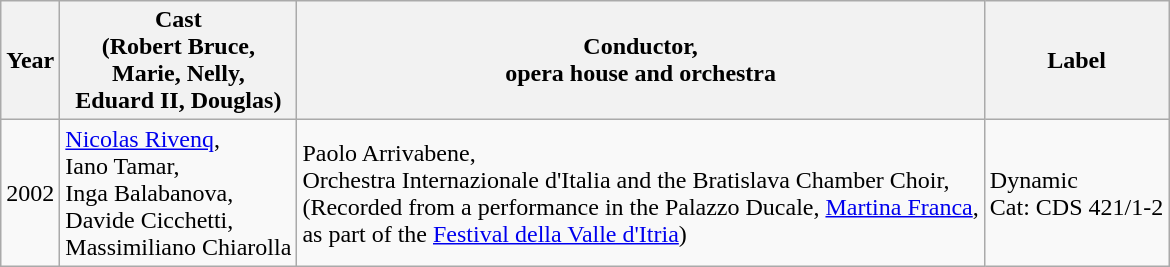<table class="wikitable">
<tr>
<th>Year</th>
<th>Cast <br>(Robert Bruce,<br>Marie, Nelly,<br>Eduard II, Douglas)</th>
<th>Conductor,<br>opera house and orchestra</th>
<th>Label</th>
</tr>
<tr>
<td>2002</td>
<td><a href='#'>Nicolas Rivenq</a>,<br>Iano Tamar,<br>Inga Balabanova,<br>Davide Cicchetti,<br>Massimiliano Chiarolla</td>
<td>Paolo Arrivabene,<br>Orchestra Internazionale d'Italia and the Bratislava Chamber Choir,<br>(Recorded from a performance in the Palazzo Ducale, <a href='#'>Martina Franca</a>,<br>as part of the <a href='#'>Festival della Valle d'Itria</a>)</td>
<td>Dynamic<br>Cat: CDS 421/1-2</td>
</tr>
</table>
